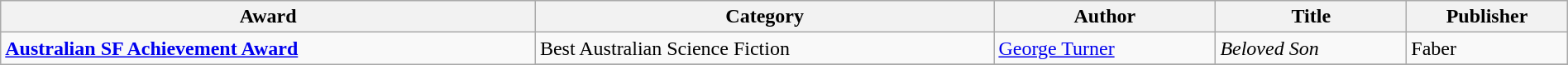<table class="wikitable" width=100%>
<tr>
<th>Award</th>
<th>Category</th>
<th>Author</th>
<th>Title</th>
<th>Publisher</th>
</tr>
<tr>
<td rowspan=2><strong><a href='#'> Australian SF Achievement Award</a></strong></td>
<td>Best Australian Science Fiction</td>
<td><a href='#'>George Turner</a></td>
<td><em>Beloved Son</em></td>
<td>Faber</td>
</tr>
<tr>
</tr>
</table>
